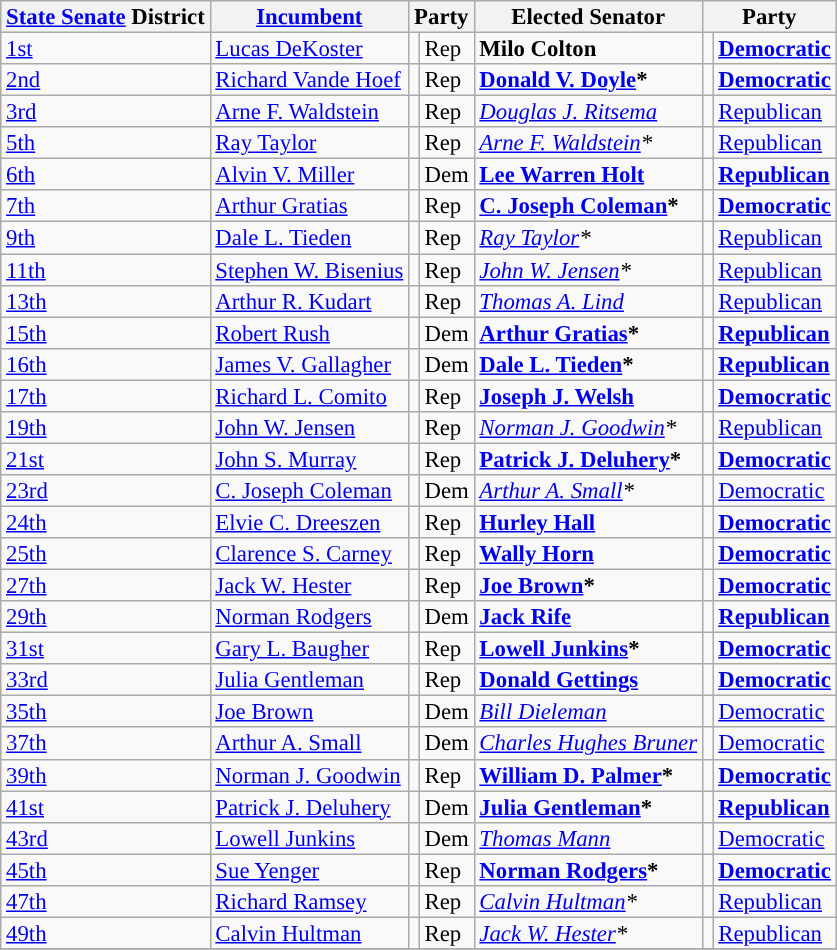<table class="sortable wikitable" style="font-size:95%;line-height:14px;">
<tr>
<th class="unsortable"><a href='#'>State Senate</a> District</th>
<th class="unsortable"><a href='#'>Incumbent</a></th>
<th colspan="2">Party</th>
<th class="unsortable">Elected Senator</th>
<th colspan="2">Party</th>
</tr>
<tr>
<td><a href='#'>1st</a></td>
<td><a href='#'>Lucas DeKoster</a></td>
<td style="background:"></td>
<td>Rep</td>
<td><strong>Milo Colton</strong></td>
<td style="background:"></td>
<td><strong><a href='#'>Democratic</a></strong></td>
</tr>
<tr>
<td><a href='#'>2nd</a></td>
<td><a href='#'>Richard Vande Hoef</a></td>
<td style="background:"></td>
<td>Rep</td>
<td><strong><a href='#'>Donald V. Doyle</a>*</strong></td>
<td style="background:"></td>
<td><strong><a href='#'>Democratic</a></strong></td>
</tr>
<tr>
<td><a href='#'>3rd</a></td>
<td><a href='#'>Arne F. Waldstein</a></td>
<td style="background:"></td>
<td>Rep</td>
<td><em><a href='#'>Douglas J. Ritsema</a></em></td>
<td style="background:"></td>
<td><a href='#'>Republican</a></td>
</tr>
<tr>
<td><a href='#'>5th</a></td>
<td><a href='#'>Ray Taylor</a></td>
<td style="background:"></td>
<td>Rep</td>
<td><em><a href='#'>Arne F. Waldstein</a>*</em></td>
<td style="background:"></td>
<td><a href='#'>Republican</a></td>
</tr>
<tr>
<td><a href='#'>6th</a></td>
<td><a href='#'>Alvin V. Miller</a></td>
<td style="background:"></td>
<td>Dem</td>
<td><strong><a href='#'>Lee Warren Holt</a></strong></td>
<td style="background:"></td>
<td><strong><a href='#'>Republican</a></strong></td>
</tr>
<tr>
<td><a href='#'>7th</a></td>
<td><a href='#'>Arthur Gratias</a></td>
<td style="background:"></td>
<td>Rep</td>
<td><strong><a href='#'>C. Joseph Coleman</a>*</strong></td>
<td style="background:"></td>
<td><strong><a href='#'>Democratic</a></strong></td>
</tr>
<tr>
<td><a href='#'>9th</a></td>
<td><a href='#'>Dale L. Tieden</a></td>
<td style="background:"></td>
<td>Rep</td>
<td><em><a href='#'>Ray Taylor</a>*</em></td>
<td style="background:"></td>
<td><a href='#'>Republican</a></td>
</tr>
<tr>
<td><a href='#'>11th</a></td>
<td><a href='#'>Stephen W. Bisenius</a></td>
<td style="background:"></td>
<td>Rep</td>
<td><em><a href='#'>John W. Jensen</a>*</em></td>
<td style="background:"></td>
<td><a href='#'>Republican</a></td>
</tr>
<tr>
<td><a href='#'>13th</a></td>
<td><a href='#'>Arthur R. Kudart</a></td>
<td style="background:"></td>
<td>Rep</td>
<td><em><a href='#'>Thomas A. Lind</a></em></td>
<td style="background:"></td>
<td><a href='#'>Republican</a></td>
</tr>
<tr>
<td><a href='#'>15th</a></td>
<td><a href='#'>Robert Rush</a></td>
<td style="background:"></td>
<td>Dem</td>
<td><strong><a href='#'>Arthur Gratias</a>*</strong></td>
<td style="background:"></td>
<td><strong><a href='#'>Republican</a></strong></td>
</tr>
<tr>
<td><a href='#'>16th</a></td>
<td><a href='#'>James V. Gallagher</a></td>
<td style="background:"></td>
<td>Dem</td>
<td><strong><a href='#'>Dale L. Tieden</a>*</strong></td>
<td style="background:"></td>
<td><strong><a href='#'>Republican</a></strong></td>
</tr>
<tr>
<td><a href='#'>17th</a></td>
<td><a href='#'>Richard L. Comito</a></td>
<td style="background:"></td>
<td>Rep</td>
<td><strong><a href='#'>Joseph J. Welsh</a></strong></td>
<td style="background:"></td>
<td><strong><a href='#'>Democratic</a></strong></td>
</tr>
<tr>
<td><a href='#'>19th</a></td>
<td><a href='#'>John W. Jensen</a></td>
<td style="background:"></td>
<td>Rep</td>
<td><em><a href='#'>Norman J. Goodwin</a>*</em></td>
<td style="background:"></td>
<td><a href='#'>Republican</a></td>
</tr>
<tr>
<td><a href='#'>21st</a></td>
<td><a href='#'>John S. Murray</a></td>
<td style="background:"></td>
<td>Rep</td>
<td><strong><a href='#'>Patrick J. Deluhery</a>*</strong></td>
<td style="background:"></td>
<td><strong><a href='#'>Democratic</a></strong></td>
</tr>
<tr>
<td><a href='#'>23rd</a></td>
<td><a href='#'>C. Joseph Coleman</a></td>
<td style="background:"></td>
<td>Dem</td>
<td><em><a href='#'>Arthur A. Small</a>*</em></td>
<td style="background:"></td>
<td><a href='#'>Democratic</a></td>
</tr>
<tr>
<td><a href='#'>24th</a></td>
<td><a href='#'>Elvie C. Dreeszen</a></td>
<td style="background:"></td>
<td>Rep</td>
<td><strong><a href='#'>Hurley Hall</a></strong></td>
<td style="background:"></td>
<td><strong><a href='#'>Democratic</a></strong></td>
</tr>
<tr>
<td><a href='#'>25th</a></td>
<td><a href='#'>Clarence S. Carney</a></td>
<td style="background:"></td>
<td>Rep</td>
<td><strong><a href='#'>Wally Horn</a></strong></td>
<td style="background:"></td>
<td><strong><a href='#'>Democratic</a></strong></td>
</tr>
<tr>
<td><a href='#'>27th</a></td>
<td><a href='#'>Jack W. Hester</a></td>
<td style="background:"></td>
<td>Rep</td>
<td><strong><a href='#'>Joe Brown</a>*</strong></td>
<td style="background:"></td>
<td><strong><a href='#'>Democratic</a></strong></td>
</tr>
<tr>
<td><a href='#'>29th</a></td>
<td><a href='#'>Norman Rodgers</a></td>
<td style="background:"></td>
<td>Dem</td>
<td><strong><a href='#'>Jack Rife</a></strong></td>
<td style="background:"></td>
<td><strong><a href='#'>Republican</a></strong></td>
</tr>
<tr>
<td><a href='#'>31st</a></td>
<td><a href='#'>Gary L. Baugher</a></td>
<td style="background:"></td>
<td>Rep</td>
<td><strong><a href='#'>Lowell Junkins</a>*</strong></td>
<td style="background:"></td>
<td><strong><a href='#'>Democratic</a></strong></td>
</tr>
<tr>
<td><a href='#'>33rd</a></td>
<td><a href='#'>Julia Gentleman</a></td>
<td style="background:"></td>
<td>Rep</td>
<td><strong><a href='#'>Donald Gettings</a></strong></td>
<td style="background:"></td>
<td><strong><a href='#'>Democratic</a></strong></td>
</tr>
<tr>
<td><a href='#'>35th</a></td>
<td><a href='#'>Joe Brown</a></td>
<td style="background:"></td>
<td>Dem</td>
<td><em><a href='#'>Bill Dieleman</a></em></td>
<td style="background:"></td>
<td><a href='#'>Democratic</a></td>
</tr>
<tr>
<td><a href='#'>37th</a></td>
<td><a href='#'>Arthur A. Small</a></td>
<td style="background:"></td>
<td>Dem</td>
<td><em><a href='#'>Charles Hughes Bruner</a></em></td>
<td style="background:"></td>
<td><a href='#'>Democratic</a></td>
</tr>
<tr>
<td><a href='#'>39th</a></td>
<td><a href='#'>Norman J. Goodwin</a></td>
<td style="background:"></td>
<td>Rep</td>
<td><strong><a href='#'>William D. Palmer</a>*</strong></td>
<td style="background:"></td>
<td><strong><a href='#'>Democratic</a></strong></td>
</tr>
<tr>
<td><a href='#'>41st</a></td>
<td><a href='#'>Patrick J. Deluhery</a></td>
<td style="background:"></td>
<td>Dem</td>
<td><strong><a href='#'>Julia Gentleman</a>*</strong></td>
<td style="background:"></td>
<td><strong><a href='#'>Republican</a></strong></td>
</tr>
<tr>
<td><a href='#'>43rd</a></td>
<td><a href='#'>Lowell Junkins</a></td>
<td style="background:"></td>
<td>Dem</td>
<td><em><a href='#'>Thomas Mann</a></em></td>
<td style="background:"></td>
<td><a href='#'>Democratic</a></td>
</tr>
<tr>
<td><a href='#'>45th</a></td>
<td><a href='#'>Sue Yenger</a></td>
<td style="background:"></td>
<td>Rep</td>
<td><strong><a href='#'>Norman Rodgers</a>*</strong></td>
<td style="background:"></td>
<td><strong><a href='#'>Democratic</a></strong></td>
</tr>
<tr>
<td><a href='#'>47th</a></td>
<td><a href='#'>Richard Ramsey</a></td>
<td style="background:"></td>
<td>Rep</td>
<td><em><a href='#'>Calvin Hultman</a>*</em></td>
<td style="background:"></td>
<td><a href='#'>Republican</a></td>
</tr>
<tr>
<td><a href='#'>49th</a></td>
<td><a href='#'>Calvin Hultman</a></td>
<td style="background:"></td>
<td>Rep</td>
<td><em><a href='#'>Jack W. Hester</a>*</em></td>
<td style="background:"></td>
<td><a href='#'>Republican</a></td>
</tr>
<tr>
</tr>
</table>
